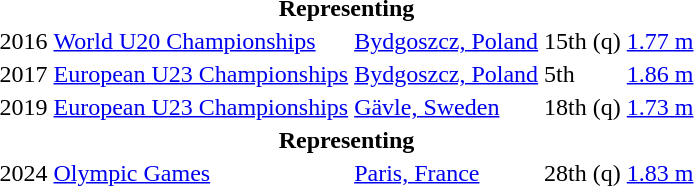<table>
<tr>
<th colspan="5">Representing </th>
</tr>
<tr>
<td>2016</td>
<td><a href='#'>World U20 Championships</a></td>
<td><a href='#'>Bydgoszcz, Poland</a></td>
<td>15th (q)</td>
<td><a href='#'>1.77 m</a></td>
</tr>
<tr>
<td>2017</td>
<td><a href='#'>European U23 Championships</a></td>
<td><a href='#'>Bydgoszcz, Poland</a></td>
<td>5th</td>
<td><a href='#'>1.86 m</a></td>
</tr>
<tr>
<td>2019</td>
<td><a href='#'>European U23 Championships</a></td>
<td><a href='#'>Gävle, Sweden</a></td>
<td>18th (q)</td>
<td><a href='#'>1.73 m</a></td>
</tr>
<tr>
<th colspan="5">Representing </th>
</tr>
<tr>
<td>2024</td>
<td><a href='#'>Olympic Games</a></td>
<td><a href='#'>Paris, France</a></td>
<td>28th (q)</td>
<td><a href='#'>1.83 m</a></td>
</tr>
</table>
